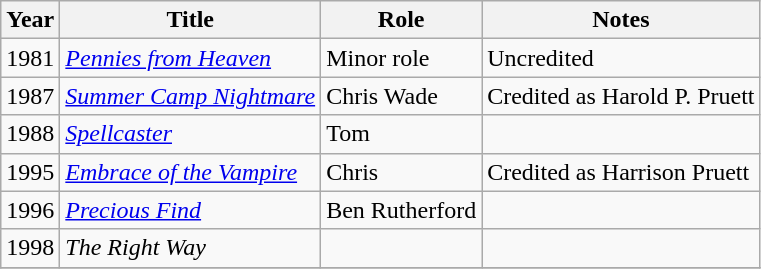<table class="wikitable sortable">
<tr>
<th>Year</th>
<th>Title</th>
<th>Role</th>
<th class="unsortable">Notes</th>
</tr>
<tr>
<td>1981</td>
<td><em><a href='#'>Pennies from Heaven</a></em></td>
<td>Minor role</td>
<td>Uncredited</td>
</tr>
<tr>
<td>1987</td>
<td><em><a href='#'>Summer Camp Nightmare</a></em></td>
<td>Chris Wade</td>
<td>Credited as Harold P. Pruett</td>
</tr>
<tr>
<td>1988</td>
<td><em><a href='#'>Spellcaster</a></em></td>
<td>Tom</td>
<td></td>
</tr>
<tr>
<td>1995</td>
<td><em><a href='#'>Embrace of the Vampire</a></em></td>
<td>Chris</td>
<td>Credited as Harrison Pruett</td>
</tr>
<tr>
<td>1996</td>
<td><em><a href='#'>Precious Find</a></em></td>
<td>Ben Rutherford</td>
<td></td>
</tr>
<tr>
<td>1998</td>
<td><em>The Right Way</em></td>
<td></td>
<td></td>
</tr>
<tr>
</tr>
</table>
